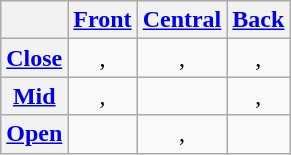<table class="wikitable">
<tr>
<th></th>
<th><a href='#'>Front</a></th>
<th><a href='#'>Central</a></th>
<th><a href='#'>Back</a></th>
</tr>
<tr align=center>
<th><a href='#'>Close</a></th>
<td>, </td>
<td>, </td>
<td>, </td>
</tr>
<tr align=center>
<th><a href='#'>Mid</a></th>
<td>, </td>
<td></td>
<td>, </td>
</tr>
<tr align=center>
<th><a href='#'>Open</a></th>
<td></td>
<td>, </td>
<td></td>
</tr>
</table>
